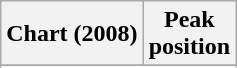<table class="wikitable plainrowheaders sortable">
<tr>
<th>Chart (2008)</th>
<th>Peak<br>position</th>
</tr>
<tr>
</tr>
<tr>
</tr>
<tr>
</tr>
<tr>
</tr>
<tr>
</tr>
<tr>
</tr>
<tr>
</tr>
<tr>
</tr>
<tr>
</tr>
<tr>
</tr>
<tr>
</tr>
<tr>
</tr>
<tr>
</tr>
<tr>
</tr>
<tr>
</tr>
<tr>
</tr>
</table>
